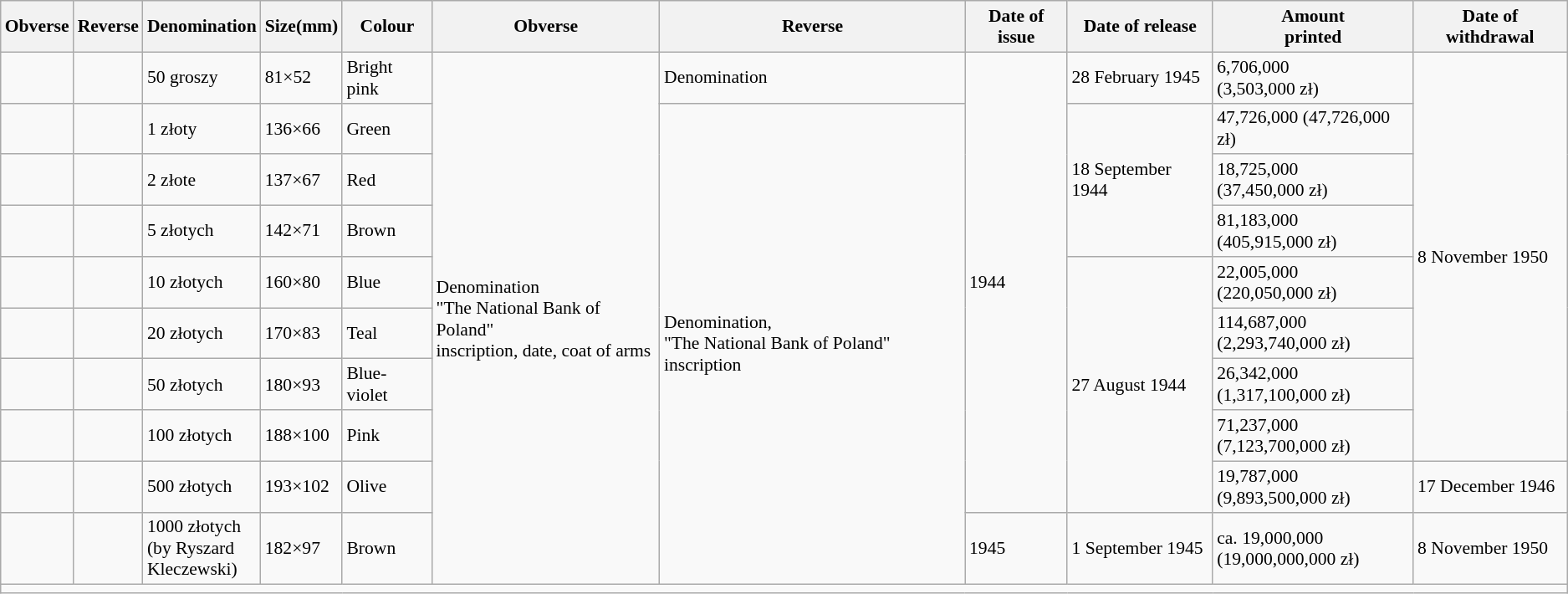<table class="wikitable" style="font-size: 90%">
<tr>
<th>Obverse</th>
<th>Reverse</th>
<th>Denomination</th>
<th>Size(mm)</th>
<th>Colour</th>
<th>Obverse</th>
<th>Reverse</th>
<th>Date of issue</th>
<th>Date of release</th>
<th>Amount<br>printed</th>
<th>Date of withdrawal</th>
</tr>
<tr>
<td></td>
<td></td>
<td>50 groszy</td>
<td>81×52</td>
<td>Bright pink</td>
<td rowspan="10">Denomination<br>"The National Bank of Poland"<br>inscription, date, coat of arms</td>
<td>Denomination</td>
<td rowspan="9">1944</td>
<td>28 February 1945</td>
<td>6,706,000<br>(3,503,000 zł)</td>
<td rowspan="8">8 November 1950</td>
</tr>
<tr>
<td></td>
<td></td>
<td>1 złoty</td>
<td>136×66</td>
<td>Green</td>
<td rowspan="9">Denomination,<br>"The National Bank of Poland" inscription</td>
<td rowspan="3">18 September 1944</td>
<td>47,726,000 (47,726,000 zł)</td>
</tr>
<tr>
<td></td>
<td></td>
<td>2 złote</td>
<td>137×67</td>
<td>Red</td>
<td>18,725,000<br>(37,450,000 zł)</td>
</tr>
<tr>
<td></td>
<td></td>
<td>5 złotych</td>
<td>142×71</td>
<td>Brown</td>
<td>81,183,000<br>(405,915,000 zł)</td>
</tr>
<tr>
<td></td>
<td></td>
<td>10 złotych</td>
<td>160×80</td>
<td>Blue</td>
<td rowspan="5">27 August 1944</td>
<td>22,005,000<br>(220,050,000 zł)</td>
</tr>
<tr>
<td></td>
<td></td>
<td>20 złotych</td>
<td>170×83</td>
<td>Teal</td>
<td>114,687,000<br>(2,293,740,000 zł)</td>
</tr>
<tr>
<td></td>
<td></td>
<td>50 złotych</td>
<td>180×93</td>
<td>Blue-violet</td>
<td>26,342,000<br>(1,317,100,000 zł)</td>
</tr>
<tr>
<td></td>
<td></td>
<td>100 złotych</td>
<td>188×100</td>
<td>Pink</td>
<td>71,237,000<br>(7,123,700,000 zł)</td>
</tr>
<tr>
<td></td>
<td></td>
<td>500 złotych</td>
<td>193×102</td>
<td>Olive</td>
<td>19,787,000<br>(9,893,500,000 zł)</td>
<td>17 December 1946</td>
</tr>
<tr>
<td></td>
<td></td>
<td>1000 złotych<br>(by Ryszard<br>Kleczewski)</td>
<td>182×97</td>
<td>Brown</td>
<td>1945</td>
<td>1 September 1945</td>
<td>ca. 19,000,000<br>(19,000,000,000 zł)</td>
<td>8 November 1950</td>
</tr>
<tr>
<td colspan="11"></td>
</tr>
</table>
